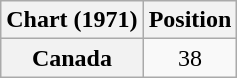<table class="wikitable plainrowheaders" style="text-align:center;">
<tr>
<th scope="col">Chart (1971)</th>
<th scope="col">Position</th>
</tr>
<tr>
<th scope="row">Canada</th>
<td>38</td>
</tr>
</table>
